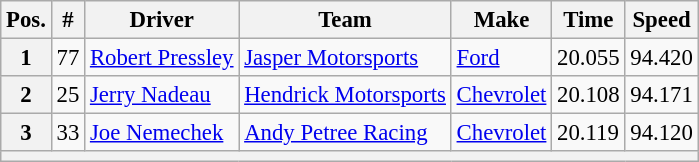<table class="wikitable" style="font-size:95%">
<tr>
<th>Pos.</th>
<th>#</th>
<th>Driver</th>
<th>Team</th>
<th>Make</th>
<th>Time</th>
<th>Speed</th>
</tr>
<tr>
<th>1</th>
<td>77</td>
<td><a href='#'>Robert Pressley</a></td>
<td><a href='#'>Jasper Motorsports</a></td>
<td><a href='#'>Ford</a></td>
<td>20.055</td>
<td>94.420</td>
</tr>
<tr>
<th>2</th>
<td>25</td>
<td><a href='#'>Jerry Nadeau</a></td>
<td><a href='#'>Hendrick Motorsports</a></td>
<td><a href='#'>Chevrolet</a></td>
<td>20.108</td>
<td>94.171</td>
</tr>
<tr>
<th>3</th>
<td>33</td>
<td><a href='#'>Joe Nemechek</a></td>
<td><a href='#'>Andy Petree Racing</a></td>
<td><a href='#'>Chevrolet</a></td>
<td>20.119</td>
<td>94.120</td>
</tr>
<tr>
<th colspan="7"></th>
</tr>
</table>
